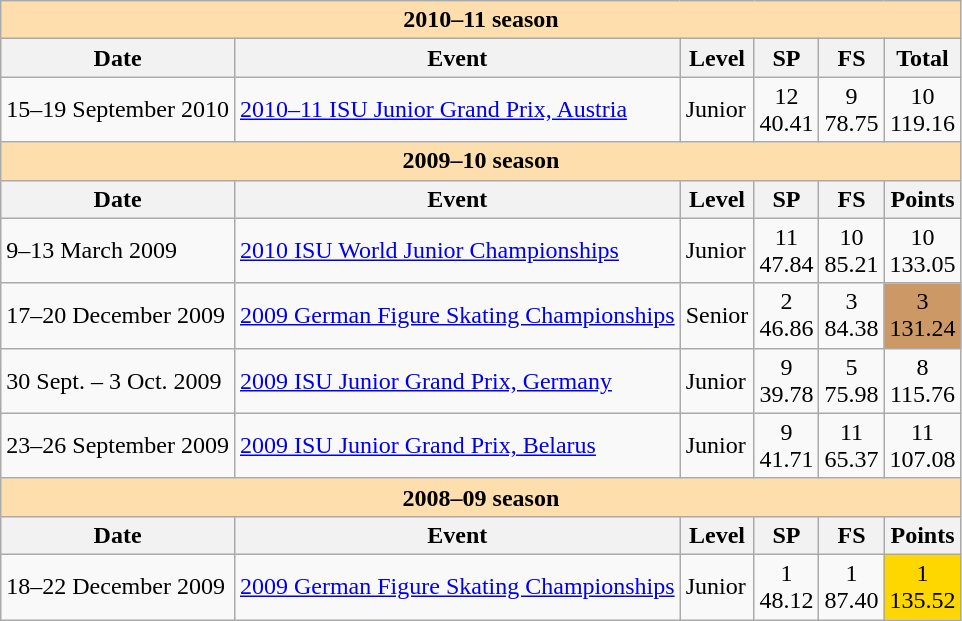<table class="wikitable">
<tr>
<td style="background-color: #ffdead; " colspan=7 align="center"><strong>2010–11 season</strong></td>
</tr>
<tr>
<th>Date</th>
<th>Event</th>
<th>Level</th>
<th>SP</th>
<th>FS</th>
<th>Total</th>
</tr>
<tr>
<td>15–19 September 2010</td>
<td><a href='#'>2010–11 ISU Junior Grand Prix, Austria</a></td>
<td>Junior</td>
<td align="center">12 <br> 40.41</td>
<td align="center">9 <br> 78.75</td>
<td align="center">10 <br> 119.16</td>
</tr>
<tr>
<td style="background-color: #ffdead;" colspan=7 align="center"><strong>2009–10 season</strong></td>
</tr>
<tr>
<th>Date</th>
<th>Event</th>
<th>Level</th>
<th>SP</th>
<th>FS</th>
<th>Points</th>
</tr>
<tr>
<td>9–13 March 2009</td>
<td><a href='#'>2010 ISU World Junior Championships</a></td>
<td>Junior</td>
<td align="center">11 <br> 47.84</td>
<td align="center">10 <br> 85.21</td>
<td align="center">10 <br> 133.05</td>
</tr>
<tr>
<td>17–20 December 2009</td>
<td><a href='#'>2009 German Figure Skating Championships</a></td>
<td>Senior</td>
<td align="center">2 <br> 46.86</td>
<td align="center">3 <br> 84.38</td>
<td align="center" bgcolor=cc9966>3 <br> 131.24</td>
</tr>
<tr>
<td>30 Sept. – 3 Oct. 2009</td>
<td><a href='#'>2009 ISU Junior Grand Prix, Germany</a></td>
<td>Junior</td>
<td align="center">9 <br> 39.78</td>
<td align="center">5 <br> 75.98</td>
<td align="center">8 <br> 115.76</td>
</tr>
<tr>
<td>23–26 September 2009</td>
<td><a href='#'>2009 ISU Junior Grand Prix, Belarus</a></td>
<td>Junior</td>
<td align="center">9 <br> 41.71</td>
<td align="center">11 <br> 65.37</td>
<td align="center">11 <br> 107.08</td>
</tr>
<tr>
<td style="background-color: #ffdead;" colspan=7 align="center"><strong>2008–09 season</strong></td>
</tr>
<tr>
<th>Date</th>
<th>Event</th>
<th>Level</th>
<th>SP</th>
<th>FS</th>
<th>Points</th>
</tr>
<tr>
<td>18–22 December 2009</td>
<td><a href='#'>2009 German Figure Skating Championships</a></td>
<td>Junior</td>
<td align="center">1 <br> 48.12</td>
<td align="center">1 <br> 87.40</td>
<td align="center" bgcolor="gold">1 <br> 135.52</td>
</tr>
</table>
